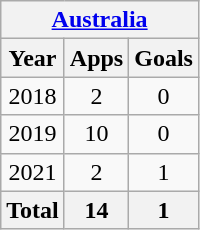<table class="wikitable" style="text-align:center">
<tr>
<th colspan=3><a href='#'>Australia</a></th>
</tr>
<tr>
<th>Year</th>
<th>Apps</th>
<th>Goals</th>
</tr>
<tr>
<td>2018</td>
<td>2</td>
<td>0</td>
</tr>
<tr>
<td>2019</td>
<td>10</td>
<td>0</td>
</tr>
<tr>
<td>2021</td>
<td>2</td>
<td>1</td>
</tr>
<tr>
<th>Total</th>
<th>14</th>
<th>1</th>
</tr>
</table>
